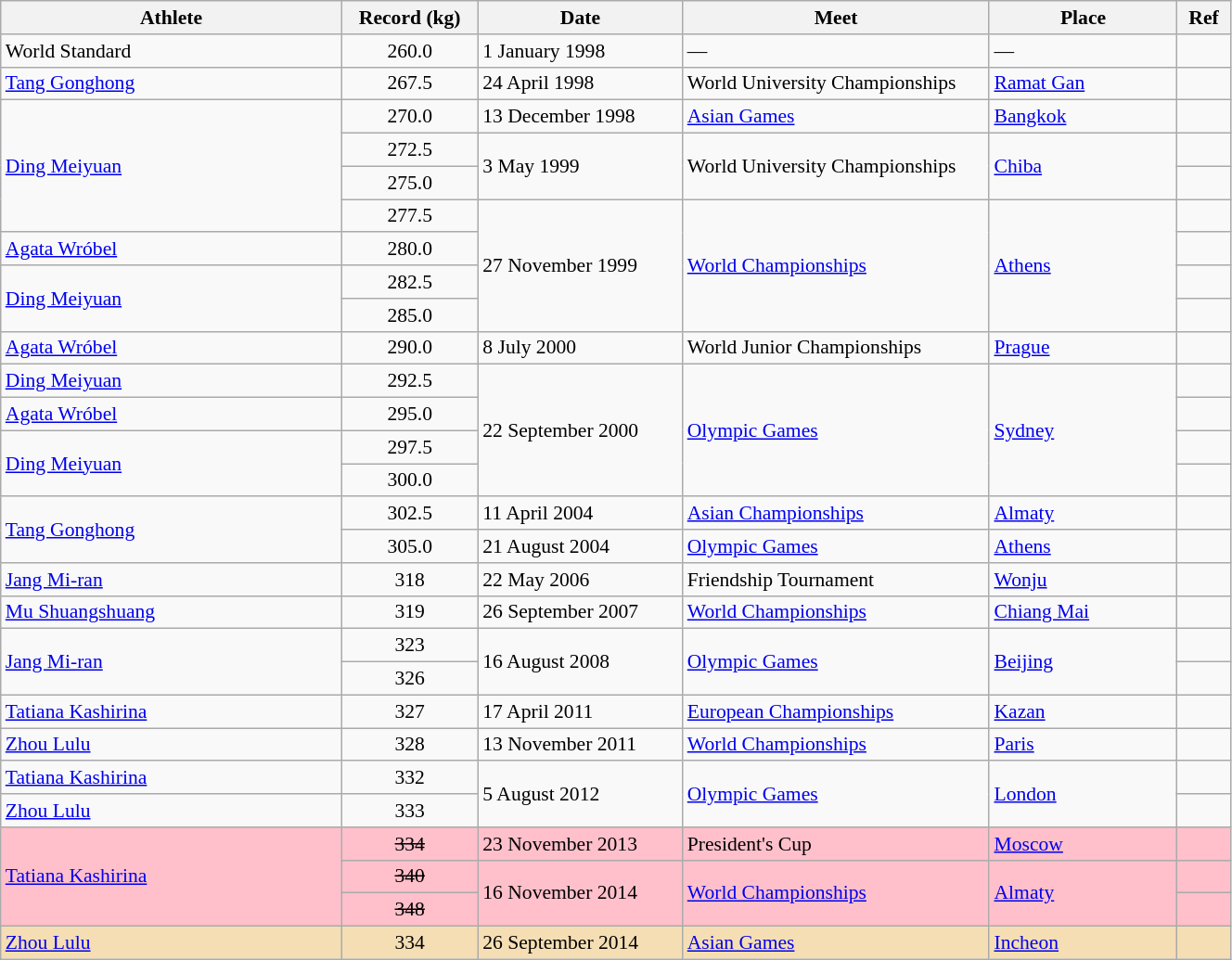<table class="wikitable" style="font-size:90%; width: 70%;">
<tr>
<th width=20%>Athlete</th>
<th width=8%>Record (kg)</th>
<th width=12%>Date</th>
<th width=18%>Meet</th>
<th width=11%>Place</th>
<th width=3%>Ref</th>
</tr>
<tr>
<td>World Standard</td>
<td align="center">260.0</td>
<td>1 January 1998</td>
<td>—</td>
<td>—</td>
<td></td>
</tr>
<tr>
<td> <a href='#'>Tang Gonghong</a></td>
<td align="center">267.5</td>
<td>24 April 1998</td>
<td>World University Championships</td>
<td><a href='#'>Ramat Gan</a></td>
<td></td>
</tr>
<tr>
<td rowspan=4> <a href='#'>Ding Meiyuan</a></td>
<td align="center">270.0</td>
<td>13 December 1998</td>
<td><a href='#'>Asian Games</a></td>
<td><a href='#'>Bangkok</a></td>
<td></td>
</tr>
<tr>
<td align="center">272.5</td>
<td rowspan=2>3 May 1999</td>
<td rowspan=2>World University Championships</td>
<td rowspan=2><a href='#'>Chiba</a></td>
<td></td>
</tr>
<tr>
<td align="center">275.0</td>
<td></td>
</tr>
<tr>
<td align="center">277.5</td>
<td rowspan=4>27 November 1999</td>
<td rowspan=4><a href='#'>World Championships</a></td>
<td rowspan=4><a href='#'>Athens</a></td>
<td></td>
</tr>
<tr>
<td> <a href='#'>Agata Wróbel</a></td>
<td align="center">280.0</td>
<td></td>
</tr>
<tr>
<td rowspan=2> <a href='#'>Ding Meiyuan</a></td>
<td align="center">282.5</td>
<td></td>
</tr>
<tr>
<td align="center">285.0</td>
<td></td>
</tr>
<tr>
<td> <a href='#'>Agata Wróbel</a></td>
<td align="center">290.0</td>
<td>8 July 2000</td>
<td>World Junior Championships</td>
<td><a href='#'>Prague</a></td>
<td></td>
</tr>
<tr>
<td> <a href='#'>Ding Meiyuan</a></td>
<td align="center">292.5</td>
<td rowspan=4>22 September 2000</td>
<td rowspan=4><a href='#'>Olympic Games</a></td>
<td rowspan=4><a href='#'>Sydney</a></td>
<td></td>
</tr>
<tr>
<td> <a href='#'>Agata Wróbel</a></td>
<td align="center">295.0</td>
<td></td>
</tr>
<tr>
<td rowspan=2> <a href='#'>Ding Meiyuan</a></td>
<td align="center">297.5</td>
<td></td>
</tr>
<tr>
<td align="center">300.0</td>
<td></td>
</tr>
<tr>
<td rowspan=2> <a href='#'>Tang Gonghong</a></td>
<td align="center">302.5</td>
<td>11 April 2004</td>
<td><a href='#'>Asian Championships</a></td>
<td><a href='#'>Almaty</a></td>
<td></td>
</tr>
<tr>
<td align="center">305.0</td>
<td>21 August 2004</td>
<td><a href='#'>Olympic Games</a></td>
<td><a href='#'>Athens</a></td>
<td></td>
</tr>
<tr>
<td> <a href='#'>Jang Mi-ran</a></td>
<td align="center">318</td>
<td>22 May 2006</td>
<td>Friendship Tournament</td>
<td><a href='#'>Wonju</a></td>
<td></td>
</tr>
<tr>
<td> <a href='#'>Mu Shuangshuang</a></td>
<td align="center">319</td>
<td>26 September 2007</td>
<td><a href='#'>World Championships</a></td>
<td><a href='#'>Chiang Mai</a></td>
<td></td>
</tr>
<tr>
<td rowspan=2> <a href='#'>Jang Mi-ran</a></td>
<td align="center">323</td>
<td rowspan=2>16 August 2008</td>
<td rowspan=2><a href='#'>Olympic Games</a></td>
<td rowspan=2><a href='#'>Beijing</a></td>
<td></td>
</tr>
<tr>
<td align="center">326</td>
<td></td>
</tr>
<tr>
<td> <a href='#'>Tatiana Kashirina</a></td>
<td align="center">327</td>
<td>17 April 2011</td>
<td><a href='#'>European Championships</a></td>
<td><a href='#'>Kazan</a></td>
<td></td>
</tr>
<tr>
<td> <a href='#'>Zhou Lulu</a></td>
<td align="center">328</td>
<td>13 November 2011</td>
<td><a href='#'>World Championships</a></td>
<td><a href='#'>Paris</a></td>
<td></td>
</tr>
<tr>
<td> <a href='#'>Tatiana Kashirina</a></td>
<td align="center">332</td>
<td rowspan=2>5 August 2012</td>
<td rowspan=2><a href='#'>Olympic Games</a></td>
<td rowspan=2><a href='#'>London</a></td>
<td></td>
</tr>
<tr>
<td> <a href='#'>Zhou Lulu</a></td>
<td align="center">333</td>
<td></td>
</tr>
<tr bgcolor=pink>
<td rowspan=3> <a href='#'>Tatiana Kashirina</a></td>
<td align="center"><s>334</s></td>
<td>23 November 2013</td>
<td>President's Cup</td>
<td><a href='#'>Moscow</a></td>
<td></td>
</tr>
<tr bgcolor=pink>
<td align="center"><s>340</s></td>
<td rowspan=2>16 November 2014</td>
<td rowspan=2><a href='#'>World Championships</a></td>
<td rowspan=2><a href='#'>Almaty</a></td>
<td></td>
</tr>
<tr bgcolor=pink>
<td align="center"><s>348</s></td>
<td></td>
</tr>
<tr bgcolor=Wheat>
<td> <a href='#'>Zhou Lulu</a> </td>
<td align="center">334</td>
<td>26 September 2014</td>
<td><a href='#'>Asian Games</a></td>
<td><a href='#'>Incheon</a></td>
<td></td>
</tr>
</table>
